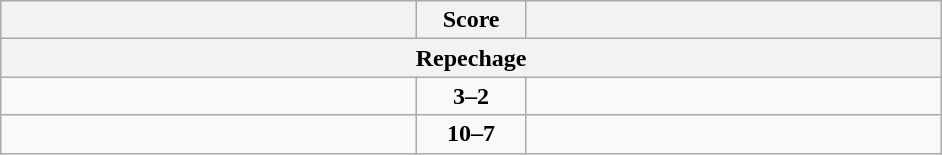<table class="wikitable" style="text-align: left;">
<tr>
<th align="right" width="270"></th>
<th width="65">Score</th>
<th align="left" width="270"></th>
</tr>
<tr>
<th colspan="3">Repechage</th>
</tr>
<tr>
<td><strong></strong></td>
<td align=center><strong>3–2</strong></td>
<td></td>
</tr>
<tr>
<td><strong></strong></td>
<td align=center><strong>10–7</strong></td>
<td></td>
</tr>
</table>
